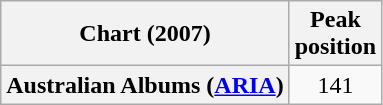<table class="wikitable plainrowheaders">
<tr>
<th scope="col">Chart (2007)</th>
<th scope="col">Peak<br>position</th>
</tr>
<tr>
<th scope="row">Australian Albums (<a href='#'>ARIA</a>)</th>
<td align="center">141</td>
</tr>
</table>
